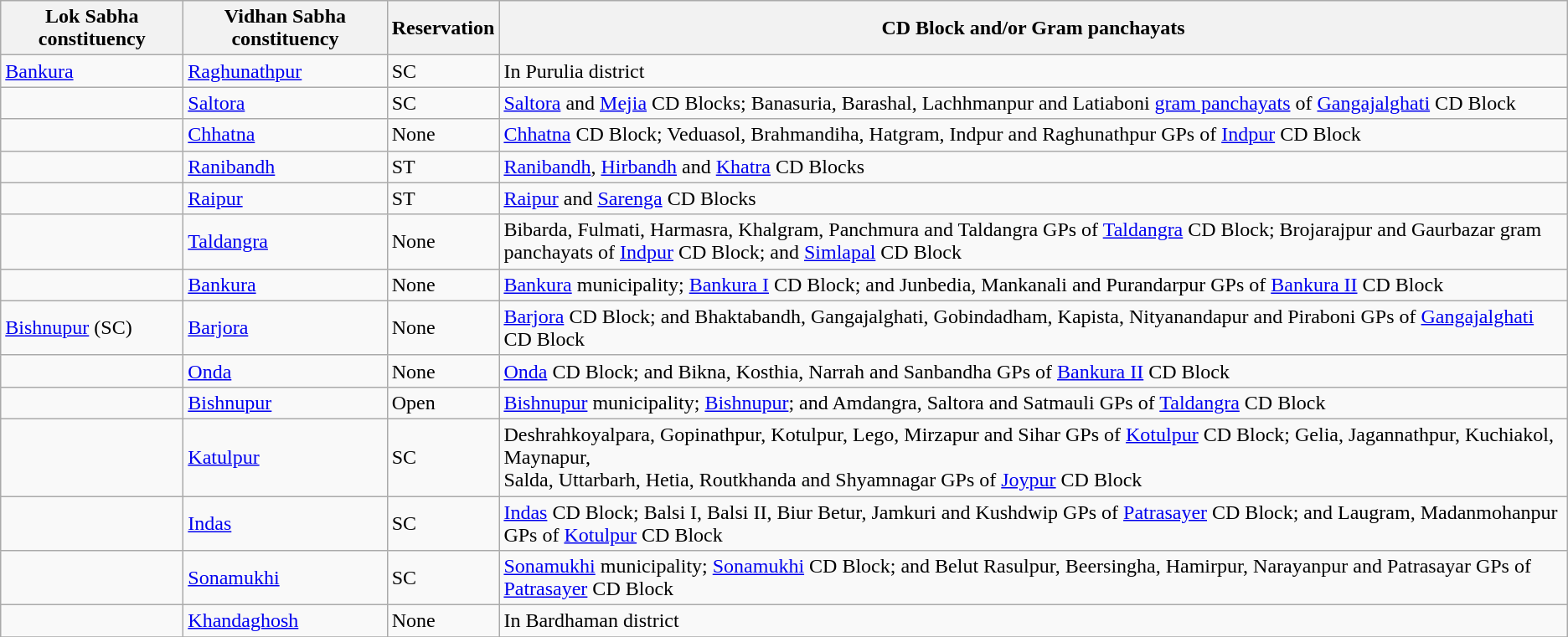<table class="wikitable sortable">
<tr>
<th>Lok Sabha constituency</th>
<th>Vidhan Sabha constituency</th>
<th>Reservation</th>
<th>CD Block and/or Gram panchayats</th>
</tr>
<tr>
<td><a href='#'>Bankura</a></td>
<td><a href='#'>Raghunathpur</a></td>
<td>SC</td>
<td>In Purulia district</td>
</tr>
<tr>
<td></td>
<td><a href='#'>Saltora</a></td>
<td>SC</td>
<td><a href='#'>Saltora</a> and <a href='#'>Mejia</a> CD Blocks; Banasuria, Barashal, Lachhmanpur and Latiaboni <a href='#'>gram panchayats</a> of <a href='#'>Gangajalghati</a> CD Block</td>
</tr>
<tr>
<td></td>
<td><a href='#'>Chhatna</a></td>
<td>None</td>
<td><a href='#'>Chhatna</a> CD Block; Veduasol, Brahmandiha, Hatgram, Indpur and Raghunathpur GPs of <a href='#'>Indpur</a> CD Block</td>
</tr>
<tr>
<td></td>
<td><a href='#'>Ranibandh</a></td>
<td>ST</td>
<td><a href='#'>Ranibandh</a>, <a href='#'>Hirbandh</a> and <a href='#'>Khatra</a> CD Blocks</td>
</tr>
<tr>
<td></td>
<td><a href='#'>Raipur</a></td>
<td>ST</td>
<td><a href='#'>Raipur</a> and <a href='#'>Sarenga</a> CD Blocks</td>
</tr>
<tr>
<td></td>
<td><a href='#'>Taldangra</a></td>
<td>None</td>
<td>Bibarda, Fulmati, Harmasra, Khalgram, Panchmura and Taldangra GPs of <a href='#'>Taldangra</a> CD Block; Brojarajpur and Gaurbazar gram panchayats of <a href='#'>Indpur</a> CD Block; and <a href='#'>Simlapal</a> CD Block</td>
</tr>
<tr>
<td></td>
<td><a href='#'>Bankura</a></td>
<td>None</td>
<td><a href='#'>Bankura</a> municipality; <a href='#'>Bankura I</a> CD Block; and Junbedia, Mankanali and Purandarpur GPs of <a href='#'>Bankura II</a> CD Block</td>
</tr>
<tr>
<td><a href='#'>Bishnupur</a> (SC)</td>
<td><a href='#'>Barjora</a></td>
<td>None</td>
<td><a href='#'>Barjora</a> CD Block; and Bhaktabandh, Gangajalghati, Gobindadham, Kapista, Nityanandapur and Piraboni GPs of <a href='#'>Gangajalghati</a> CD Block</td>
</tr>
<tr>
<td></td>
<td><a href='#'>Onda</a></td>
<td>None</td>
<td><a href='#'>Onda</a> CD Block; and Bikna, Kosthia, Narrah and Sanbandha GPs of <a href='#'>Bankura II</a> CD Block</td>
</tr>
<tr>
<td></td>
<td><a href='#'>Bishnupur</a></td>
<td>Open</td>
<td><a href='#'>Bishnupur</a> municipality; <a href='#'>Bishnupur</a>; and Amdangra, Saltora and Satmauli GPs of <a href='#'>Taldangra</a> CD Block</td>
</tr>
<tr>
<td></td>
<td><a href='#'>Katulpur</a></td>
<td>SC</td>
<td>Deshrahkoyalpara, Gopinathpur, Kotulpur, Lego, Mirzapur and Sihar GPs of <a href='#'>Kotulpur</a> CD Block; Gelia, Jagannathpur, Kuchiakol, Maynapur,<br>Salda, Uttarbarh, Hetia, Routkhanda and Shyamnagar GPs of <a href='#'>Joypur</a> CD Block</td>
</tr>
<tr>
<td></td>
<td><a href='#'>Indas</a></td>
<td>SC</td>
<td><a href='#'>Indas</a> CD Block; Balsi I, Balsi II, Biur Betur, Jamkuri and Kushdwip GPs of <a href='#'>Patrasayer</a> CD Block; and Laugram, Madanmohanpur GPs of <a href='#'>Kotulpur</a> CD Block</td>
</tr>
<tr>
<td></td>
<td><a href='#'>Sonamukhi</a></td>
<td>SC</td>
<td><a href='#'>Sonamukhi</a> municipality; <a href='#'>Sonamukhi</a> CD Block; and Belut Rasulpur, Beersingha, Hamirpur, Narayanpur and Patrasayar GPs of <a href='#'>Patrasayer</a> CD Block</td>
</tr>
<tr>
<td></td>
<td><a href='#'>Khandaghosh</a></td>
<td>None</td>
<td>In Bardhaman district</td>
</tr>
<tr>
</tr>
</table>
